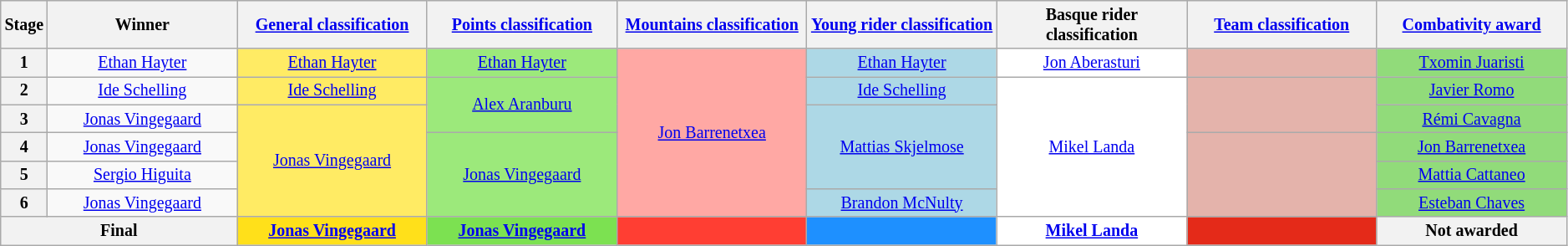<table class="wikitable" style="text-align: center; font-size:smaller;">
<tr style="background:#efefef;">
<th style="width:1%;">Stage</th>
<th style="width:12.25%;">Winner</th>
<th style="width:12.25%;"><a href='#'>General classification</a><br></th>
<th style="width:12.25%;"><a href='#'>Points classification</a><br></th>
<th style="width:12.25%;"><a href='#'>Mountains classification</a><br></th>
<th style="width:12.25%;"><a href='#'>Young rider classification</a><br></th>
<th style="width:12.25%;">Basque rider classification</th>
<th style="width:12.25%;"><a href='#'>Team classification</a><br></th>
<th style="width:12.25%;"><a href='#'>Combativity award</a><br></th>
</tr>
<tr>
<th>1</th>
<td><a href='#'>Ethan Hayter</a></td>
<td style="background:#FFEB64;"><a href='#'>Ethan Hayter</a></td>
<td style="background:#9CE97B;"><a href='#'>Ethan Hayter</a></td>
<td style="background:#FFA8A4;" rowspan=6><a href='#'>Jon Barrenetxea</a></td>
<td style="background:lightblue;"><a href='#'>Ethan Hayter</a></td>
<td style="background:white;"><a href='#'>Jon Aberasturi</a></td>
<td style="background:#E4B3AB;"></td>
<td style="background:#91DB7A;"><a href='#'>Txomin Juaristi</a></td>
</tr>
<tr>
<th>2</th>
<td><a href='#'>Ide Schelling</a></td>
<td style="background:#FFEB64;"><a href='#'>Ide Schelling</a></td>
<td style="background:#9CE97B;" rowspan=2><a href='#'>Alex Aranburu</a></td>
<td style="background:lightblue;"><a href='#'>Ide Schelling</a></td>
<td style="background:white;" rowspan=5><a href='#'>Mikel Landa</a></td>
<td style="background:#E4B3AB;" rowspan=2></td>
<td style="background:#91DB7A;"><a href='#'>Javier Romo</a></td>
</tr>
<tr>
<th>3</th>
<td><a href='#'>Jonas Vingegaard</a></td>
<td style="background:#FFEB64;" rowspan=4><a href='#'>Jonas Vingegaard</a></td>
<td style="background:lightblue;" rowspan=3><a href='#'>Mattias Skjelmose</a></td>
<td style="background:#91DB7A;"><a href='#'>Rémi Cavagna</a></td>
</tr>
<tr>
<th>4</th>
<td><a href='#'>Jonas Vingegaard</a></td>
<td style="background:#9CE97B;" rowspan=3><a href='#'>Jonas Vingegaard</a></td>
<td style="background:#E4B3AB;" rowspan=3></td>
<td style="background:#91DB7A;"><a href='#'>Jon Barrenetxea</a></td>
</tr>
<tr>
<th>5</th>
<td><a href='#'>Sergio Higuita</a></td>
<td style="background:#91DB7A;"><a href='#'>Mattia Cattaneo</a></td>
</tr>
<tr>
<th>6</th>
<td><a href='#'>Jonas Vingegaard</a></td>
<td style="background:lightblue;"><a href='#'>Brandon McNulty</a></td>
<td style="background:#91DB7A;"><a href='#'>Esteban Chaves</a></td>
</tr>
<tr>
<th colspan="2">Final</th>
<th style="background:#FFE01A;"><a href='#'>Jonas Vingegaard</a></th>
<th style="background:#7CE151;"><a href='#'>Jonas Vingegaard</a></th>
<th style="background:#FF3E33;"></th>
<th style="background:dodgerblue;"></th>
<th style="background:white;"><a href='#'>Mikel Landa</a></th>
<th style="background:#E42A19;"></th>
<th>Not awarded</th>
</tr>
</table>
